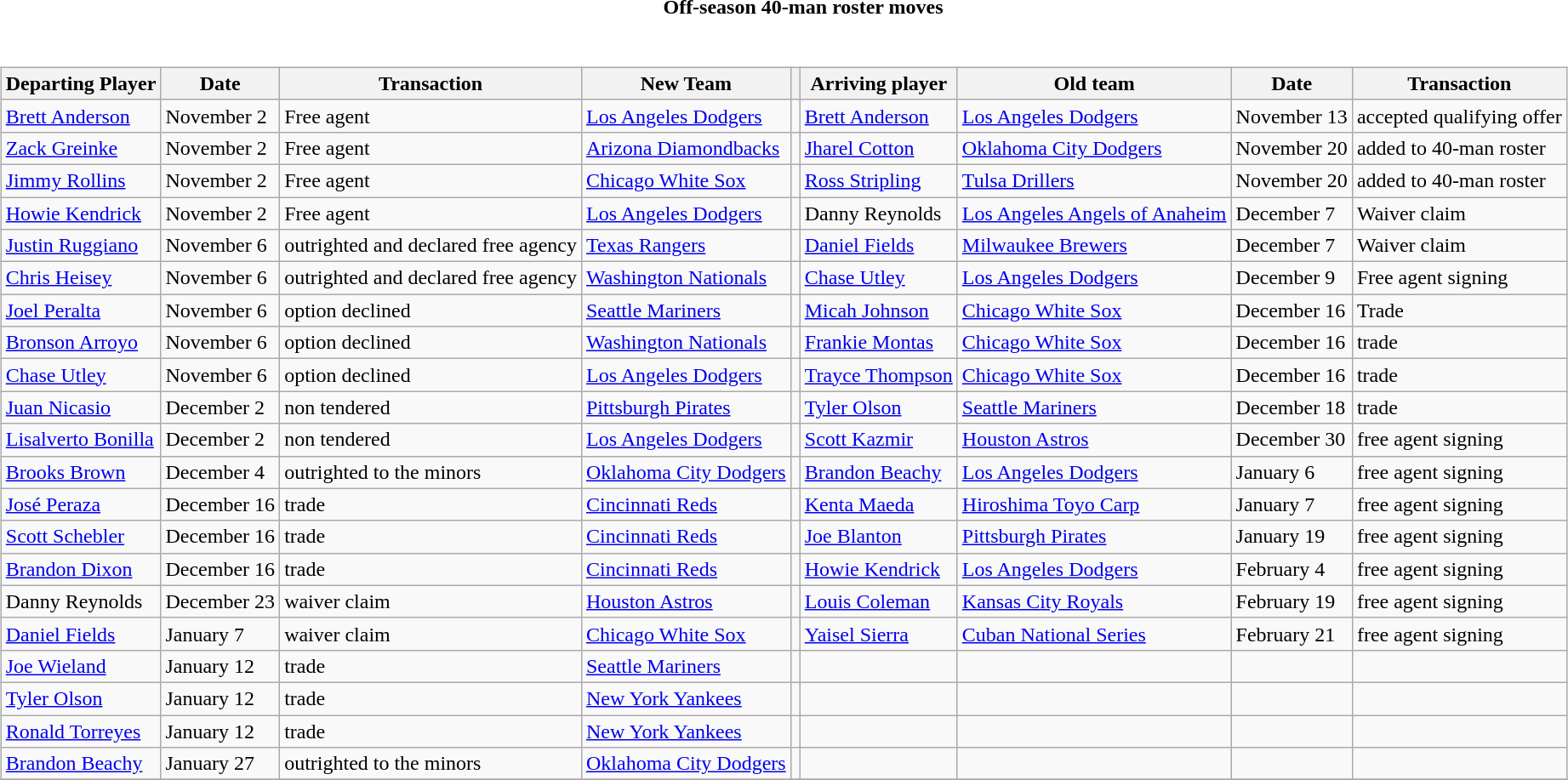<table class="toccolours collapsible collapsed" style="width:100%; background:inherit">
<tr>
<th>Off-season 40-man roster moves</th>
</tr>
<tr>
<td><br><table class="wikitable">
<tr>
<th>Departing Player</th>
<th>Date</th>
<th>Transaction</th>
<th>New Team</th>
<th></th>
<th>Arriving player</th>
<th>Old team</th>
<th>Date</th>
<th>Transaction</th>
</tr>
<tr>
<td><a href='#'>Brett Anderson</a></td>
<td>November 2</td>
<td>Free agent</td>
<td><a href='#'>Los Angeles Dodgers</a></td>
<td></td>
<td><a href='#'>Brett Anderson</a></td>
<td><a href='#'>Los Angeles Dodgers</a></td>
<td>November 13</td>
<td>accepted qualifying offer</td>
</tr>
<tr>
<td><a href='#'>Zack Greinke</a></td>
<td>November 2</td>
<td>Free agent</td>
<td><a href='#'>Arizona Diamondbacks</a></td>
<td></td>
<td><a href='#'>Jharel Cotton</a></td>
<td><a href='#'>Oklahoma City Dodgers</a></td>
<td>November 20</td>
<td>added to 40-man roster</td>
</tr>
<tr>
<td><a href='#'>Jimmy Rollins</a></td>
<td>November 2</td>
<td>Free agent</td>
<td><a href='#'>Chicago White Sox</a></td>
<td></td>
<td><a href='#'>Ross Stripling</a></td>
<td><a href='#'>Tulsa Drillers</a></td>
<td>November 20</td>
<td>added to 40-man roster</td>
</tr>
<tr>
<td><a href='#'>Howie Kendrick</a></td>
<td>November 2</td>
<td>Free agent</td>
<td><a href='#'>Los Angeles Dodgers</a></td>
<td></td>
<td>Danny Reynolds</td>
<td><a href='#'>Los Angeles Angels of Anaheim</a></td>
<td>December 7</td>
<td>Waiver claim</td>
</tr>
<tr>
<td><a href='#'>Justin Ruggiano</a></td>
<td>November 6</td>
<td>outrighted and declared free agency</td>
<td><a href='#'>Texas Rangers</a></td>
<td></td>
<td><a href='#'>Daniel Fields</a></td>
<td><a href='#'>Milwaukee Brewers</a></td>
<td>December 7</td>
<td>Waiver claim</td>
</tr>
<tr>
<td><a href='#'>Chris Heisey</a></td>
<td>November 6</td>
<td>outrighted and declared free agency</td>
<td><a href='#'>Washington Nationals</a></td>
<td></td>
<td><a href='#'>Chase Utley</a></td>
<td><a href='#'>Los Angeles Dodgers</a></td>
<td>December 9</td>
<td>Free agent signing</td>
</tr>
<tr>
<td><a href='#'>Joel Peralta</a></td>
<td>November 6</td>
<td>option declined</td>
<td><a href='#'>Seattle Mariners</a></td>
<td></td>
<td><a href='#'>Micah Johnson</a></td>
<td><a href='#'>Chicago White Sox</a></td>
<td>December 16</td>
<td>Trade</td>
</tr>
<tr>
<td><a href='#'>Bronson Arroyo</a></td>
<td>November 6</td>
<td>option declined</td>
<td><a href='#'>Washington Nationals</a></td>
<td></td>
<td><a href='#'>Frankie Montas</a></td>
<td><a href='#'>Chicago White Sox</a></td>
<td>December 16</td>
<td>trade</td>
</tr>
<tr>
<td><a href='#'>Chase Utley</a></td>
<td>November 6</td>
<td>option declined</td>
<td><a href='#'>Los Angeles Dodgers</a></td>
<td></td>
<td><a href='#'>Trayce Thompson</a></td>
<td><a href='#'>Chicago White Sox</a></td>
<td>December 16</td>
<td>trade</td>
</tr>
<tr>
<td><a href='#'>Juan Nicasio</a></td>
<td>December 2</td>
<td>non tendered</td>
<td><a href='#'>Pittsburgh Pirates</a></td>
<td></td>
<td><a href='#'>Tyler Olson</a></td>
<td><a href='#'>Seattle Mariners</a></td>
<td>December 18</td>
<td>trade</td>
</tr>
<tr>
<td><a href='#'>Lisalverto Bonilla</a></td>
<td>December 2</td>
<td>non tendered</td>
<td><a href='#'>Los Angeles Dodgers</a></td>
<td></td>
<td><a href='#'>Scott Kazmir</a></td>
<td><a href='#'>Houston Astros</a></td>
<td>December 30</td>
<td>free agent signing</td>
</tr>
<tr>
<td><a href='#'>Brooks Brown</a></td>
<td>December 4</td>
<td>outrighted to the minors</td>
<td><a href='#'>Oklahoma City Dodgers</a></td>
<td></td>
<td><a href='#'>Brandon Beachy</a></td>
<td><a href='#'>Los Angeles Dodgers</a></td>
<td>January 6</td>
<td>free agent signing</td>
</tr>
<tr>
<td><a href='#'>José Peraza</a></td>
<td>December 16</td>
<td>trade</td>
<td><a href='#'>Cincinnati Reds</a></td>
<td></td>
<td><a href='#'>Kenta Maeda</a></td>
<td><a href='#'>Hiroshima Toyo Carp</a></td>
<td>January 7</td>
<td>free agent signing</td>
</tr>
<tr>
<td><a href='#'>Scott Schebler</a></td>
<td>December 16</td>
<td>trade</td>
<td><a href='#'>Cincinnati Reds</a></td>
<td></td>
<td><a href='#'>Joe Blanton</a></td>
<td><a href='#'>Pittsburgh Pirates</a></td>
<td>January 19</td>
<td>free agent signing</td>
</tr>
<tr>
<td><a href='#'>Brandon Dixon</a></td>
<td>December 16</td>
<td>trade</td>
<td><a href='#'>Cincinnati Reds</a></td>
<td></td>
<td><a href='#'>Howie Kendrick</a></td>
<td><a href='#'>Los Angeles Dodgers</a></td>
<td>February 4</td>
<td>free agent signing</td>
</tr>
<tr>
<td>Danny Reynolds</td>
<td>December 23</td>
<td>waiver claim</td>
<td><a href='#'>Houston Astros</a></td>
<td></td>
<td><a href='#'>Louis Coleman</a></td>
<td><a href='#'>Kansas City Royals</a></td>
<td>February 19</td>
<td>free agent signing</td>
</tr>
<tr>
<td><a href='#'>Daniel Fields</a></td>
<td>January 7</td>
<td>waiver claim</td>
<td><a href='#'>Chicago White Sox</a></td>
<td></td>
<td><a href='#'>Yaisel Sierra</a></td>
<td><a href='#'>Cuban National Series</a></td>
<td>February 21</td>
<td>free agent signing</td>
</tr>
<tr>
<td><a href='#'>Joe Wieland</a></td>
<td>January 12</td>
<td>trade</td>
<td><a href='#'>Seattle Mariners</a></td>
<td></td>
<td></td>
<td></td>
<td></td>
<td></td>
</tr>
<tr>
<td><a href='#'>Tyler Olson</a></td>
<td>January 12</td>
<td>trade</td>
<td><a href='#'>New York Yankees</a></td>
<td></td>
<td></td>
<td></td>
<td></td>
<td></td>
</tr>
<tr>
<td><a href='#'>Ronald Torreyes</a></td>
<td>January 12</td>
<td>trade</td>
<td><a href='#'>New York Yankees</a></td>
<td></td>
<td></td>
<td></td>
<td></td>
<td></td>
</tr>
<tr>
<td><a href='#'>Brandon Beachy</a></td>
<td>January 27</td>
<td>outrighted to the minors</td>
<td><a href='#'>Oklahoma City Dodgers</a></td>
<td></td>
<td></td>
<td></td>
<td></td>
<td></td>
</tr>
<tr>
</tr>
</table>
</td>
</tr>
</table>
